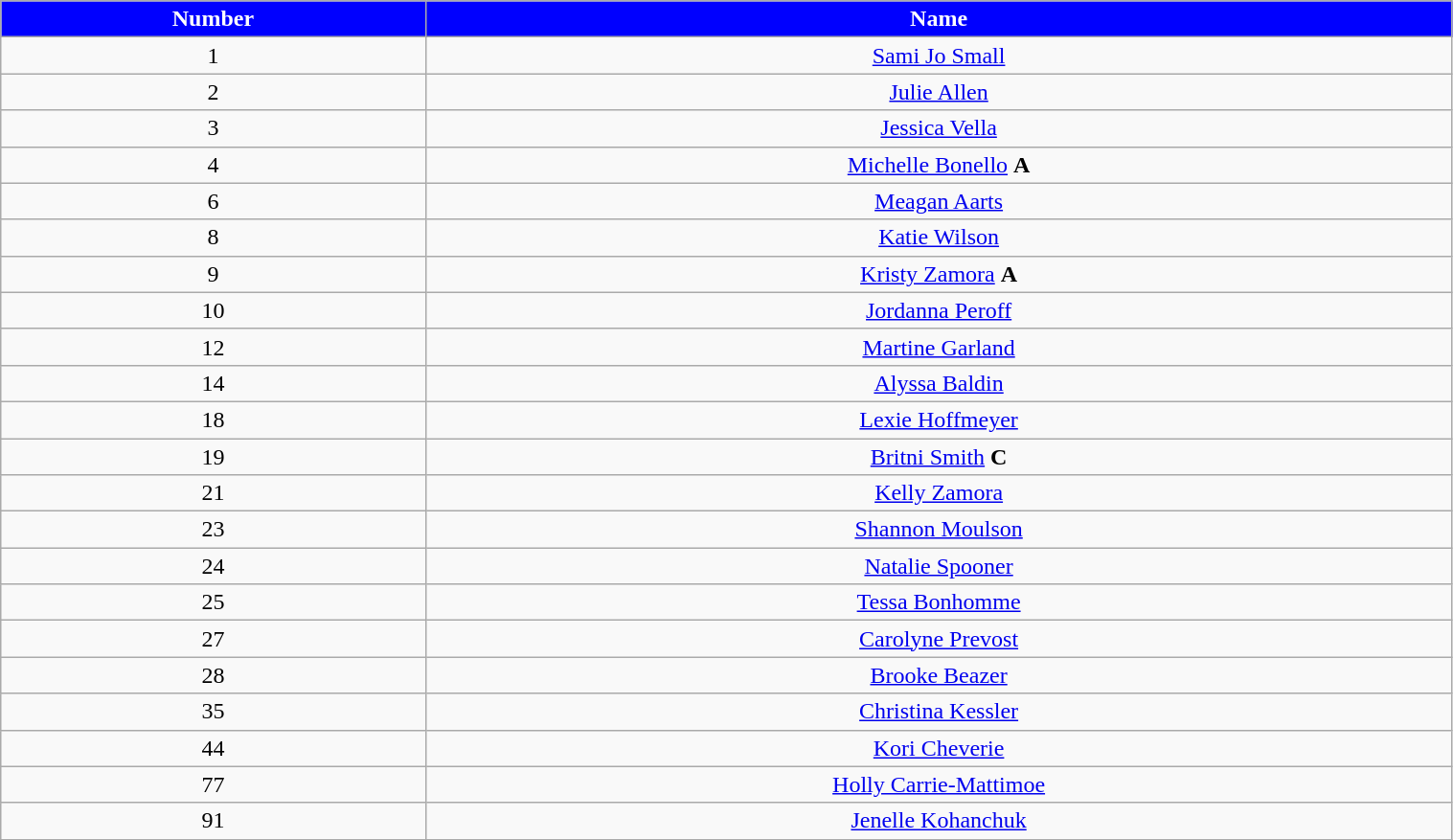<table class="wikitable" style="width:80%;">
<tr style="text-align:center; background:blue; color:#FFFFFF;">
<td><strong>Number</strong></td>
<td><strong>Name</strong></td>
</tr>
<tr style="text-align:center;" bgcolor="">
<td>1</td>
<td><a href='#'>Sami Jo Small</a></td>
</tr>
<tr style="text-align:center;" bgcolor="">
<td>2</td>
<td><a href='#'>Julie Allen</a></td>
</tr>
<tr style="text-align:center;" bgcolor="">
<td>3</td>
<td><a href='#'>Jessica Vella</a></td>
</tr>
<tr style="text-align:center;" bgcolor="">
<td>4</td>
<td><a href='#'>Michelle Bonello</a> <strong>A</strong></td>
</tr>
<tr style="text-align:center;" bgcolor="">
<td>6</td>
<td><a href='#'>Meagan Aarts</a></td>
</tr>
<tr style="text-align:center;" bgcolor="">
<td>8</td>
<td><a href='#'>Katie Wilson</a></td>
</tr>
<tr style="text-align:center;" bgcolor="">
<td>9</td>
<td><a href='#'>Kristy Zamora</a>  <strong>A</strong></td>
</tr>
<tr style="text-align:center;" bgcolor="">
<td>10</td>
<td><a href='#'>Jordanna Peroff</a></td>
</tr>
<tr style="text-align:center;" bgcolor="">
<td>12</td>
<td><a href='#'>Martine Garland</a></td>
</tr>
<tr style="text-align:center;" bgcolor="">
<td>14</td>
<td><a href='#'>Alyssa Baldin</a></td>
</tr>
<tr style="text-align:center;" bgcolor="">
<td>18</td>
<td><a href='#'>Lexie Hoffmeyer</a></td>
</tr>
<tr style="text-align:center;" bgcolor="">
<td>19</td>
<td><a href='#'>Britni Smith</a>  <strong>C</strong></td>
</tr>
<tr style="text-align:center;" bgcolor="">
<td>21</td>
<td><a href='#'>Kelly Zamora</a></td>
</tr>
<tr style="text-align:center;" bgcolor="">
<td>23</td>
<td><a href='#'>Shannon Moulson</a></td>
</tr>
<tr style="text-align:center;" bgcolor="">
<td>24</td>
<td><a href='#'>Natalie Spooner</a></td>
</tr>
<tr style="text-align:center;" bgcolor="">
<td>25</td>
<td><a href='#'>Tessa Bonhomme</a></td>
</tr>
<tr style="text-align:center;" bgcolor="">
<td>27</td>
<td><a href='#'>Carolyne Prevost</a></td>
</tr>
<tr style="text-align:center;" bgcolor="">
<td>28</td>
<td><a href='#'>Brooke Beazer</a></td>
</tr>
<tr style="text-align:center;" bgcolor="">
<td>35</td>
<td><a href='#'>Christina Kessler</a></td>
</tr>
<tr style="text-align:center;" bgcolor="">
<td>44</td>
<td><a href='#'>Kori Cheverie</a></td>
</tr>
<tr style="text-align:center;" bgcolor="">
<td>77</td>
<td><a href='#'>Holly Carrie-Mattimoe</a></td>
</tr>
<tr style="text-align:center;" bgcolor="">
<td>91</td>
<td><a href='#'>Jenelle Kohanchuk</a></td>
</tr>
<tr style="text-align:center;" bgcolor="">
</tr>
</table>
